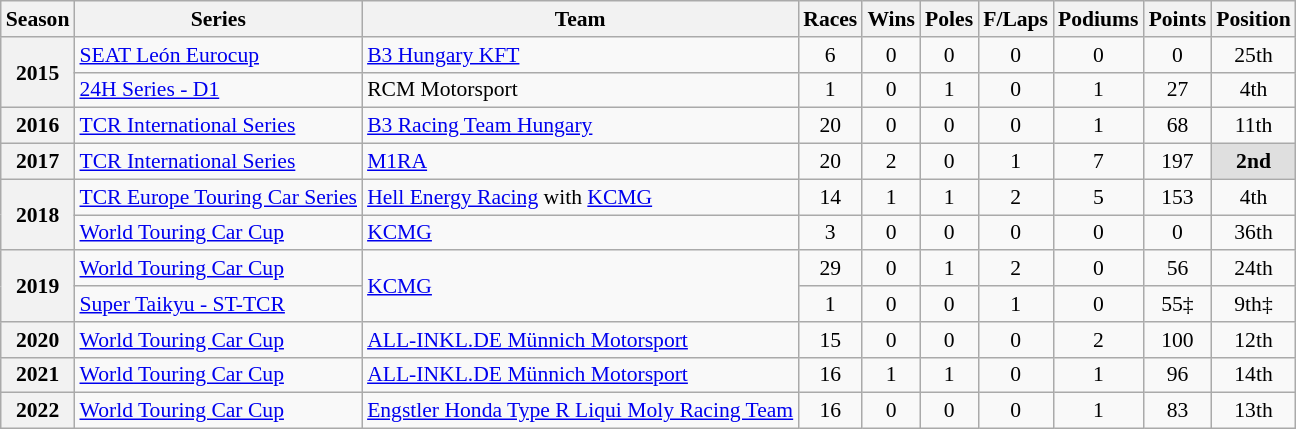<table class="wikitable" style="font-size: 90%; text-align:center">
<tr>
<th>Season</th>
<th>Series</th>
<th>Team</th>
<th>Races</th>
<th>Wins</th>
<th>Poles</th>
<th>F/Laps</th>
<th>Podiums</th>
<th>Points</th>
<th>Position</th>
</tr>
<tr>
<th rowspan="2">2015</th>
<td align=left><a href='#'>SEAT León Eurocup</a></td>
<td align=left><a href='#'>B3 Hungary KFT</a></td>
<td>6</td>
<td>0</td>
<td>0</td>
<td>0</td>
<td>0</td>
<td>0</td>
<td>25th</td>
</tr>
<tr>
<td align=left><a href='#'>24H Series - D1</a></td>
<td align=left>RCM Motorsport</td>
<td>1</td>
<td>0</td>
<td>1</td>
<td>0</td>
<td>1</td>
<td>27</td>
<td>4th</td>
</tr>
<tr>
<th>2016</th>
<td align=left><a href='#'>TCR International Series</a></td>
<td align=left><a href='#'>B3 Racing Team Hungary</a></td>
<td>20</td>
<td>0</td>
<td>0</td>
<td>0</td>
<td>1</td>
<td>68</td>
<td>11th</td>
</tr>
<tr>
<th>2017</th>
<td align=left><a href='#'>TCR International Series</a></td>
<td align=left><a href='#'>M1RA</a></td>
<td>20</td>
<td>2</td>
<td>0</td>
<td>1</td>
<td>7</td>
<td>197</td>
<td style="background:#DFDFDF;"><strong>2nd</strong></td>
</tr>
<tr>
<th rowspan="2">2018</th>
<td align=left><a href='#'>TCR Europe Touring Car Series</a></td>
<td align=left><a href='#'>Hell Energy Racing</a> with <a href='#'>KCMG</a></td>
<td>14</td>
<td>1</td>
<td>1</td>
<td>2</td>
<td>5</td>
<td>153</td>
<td>4th</td>
</tr>
<tr>
<td align=left><a href='#'>World Touring Car Cup</a></td>
<td align=left><a href='#'>KCMG</a></td>
<td>3</td>
<td>0</td>
<td>0</td>
<td>0</td>
<td>0</td>
<td>0</td>
<td>36th</td>
</tr>
<tr>
<th rowspan="2">2019</th>
<td align=left><a href='#'>World Touring Car Cup</a></td>
<td rowspan="2" align="left"><a href='#'>KCMG</a></td>
<td>29</td>
<td>0</td>
<td>1</td>
<td>2</td>
<td>0</td>
<td>56</td>
<td>24th</td>
</tr>
<tr>
<td align=left><a href='#'>Super Taikyu - ST-TCR</a></td>
<td>1</td>
<td>0</td>
<td>0</td>
<td>1</td>
<td>0</td>
<td>55‡</td>
<td>9th‡</td>
</tr>
<tr>
<th>2020</th>
<td align=left><a href='#'>World Touring Car Cup</a></td>
<td align=left><a href='#'>ALL-INKL.DE Münnich Motorsport</a></td>
<td>15</td>
<td>0</td>
<td>0</td>
<td>0</td>
<td>2</td>
<td>100</td>
<td>12th</td>
</tr>
<tr>
<th>2021</th>
<td align=left><a href='#'>World Touring Car Cup</a></td>
<td align=left><a href='#'>ALL-INKL.DE Münnich Motorsport</a></td>
<td>16</td>
<td>1</td>
<td>1</td>
<td>0</td>
<td>1</td>
<td>96</td>
<td>14th</td>
</tr>
<tr>
<th>2022</th>
<td align=left><a href='#'>World Touring Car Cup</a></td>
<td align=left><a href='#'>Engstler Honda Type R Liqui Moly Racing Team</a></td>
<td>16</td>
<td>0</td>
<td>0</td>
<td>0</td>
<td>1</td>
<td>83</td>
<td>13th</td>
</tr>
</table>
